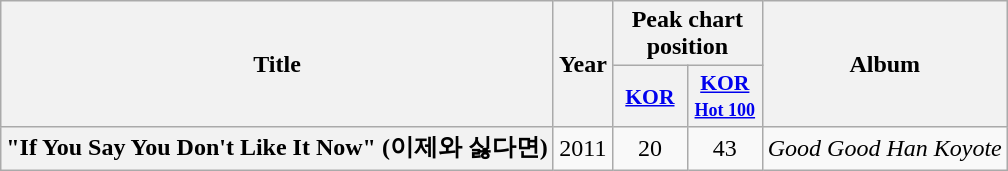<table class="wikitable plainrowheaders" style="text-align:center;">
<tr>
<th scope="col" rowspan="2">Title</th>
<th scope="col" rowspan="2">Year</th>
<th scope="col" colspan="2">Peak chart position</th>
<th scope="col" rowspan="2">Album</th>
</tr>
<tr>
<th scope="col" style="width:3em;font-size:90%;"><a href='#'>KOR</a><br></th>
<th scope="col" style="width:3em;font-size:90%;"><a href='#'>KOR<br><small>Hot 100</small></a><br></th>
</tr>
<tr>
<th scope="row">"If You Say You Don't Like It Now" (이제와 싫다면)</th>
<td>2011</td>
<td>20</td>
<td>43</td>
<td><em>Good Good Han Koyote</em></td>
</tr>
</table>
